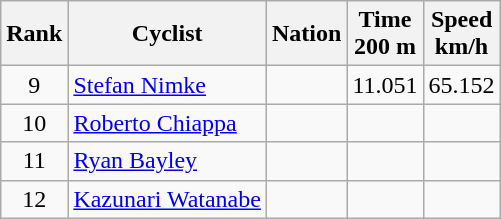<table class="wikitable sortable" style="text-align:center;">
<tr>
<th>Rank</th>
<th>Cyclist</th>
<th>Nation</th>
<th>Time<br>200 m</th>
<th>Speed<br>km/h</th>
</tr>
<tr>
<td>9</td>
<td align=left><a href='#'>Stefan Nimke</a></td>
<td align=left></td>
<td>11.051</td>
<td>65.152</td>
</tr>
<tr>
<td>10</td>
<td align=left><a href='#'>Roberto Chiappa</a></td>
<td align=left></td>
<td></td>
<td></td>
</tr>
<tr>
<td>11</td>
<td align=left><a href='#'>Ryan Bayley</a></td>
<td align=left></td>
<td></td>
<td></td>
</tr>
<tr>
<td>12</td>
<td align=left><a href='#'>Kazunari Watanabe</a></td>
<td align=left></td>
<td></td>
<td></td>
</tr>
</table>
